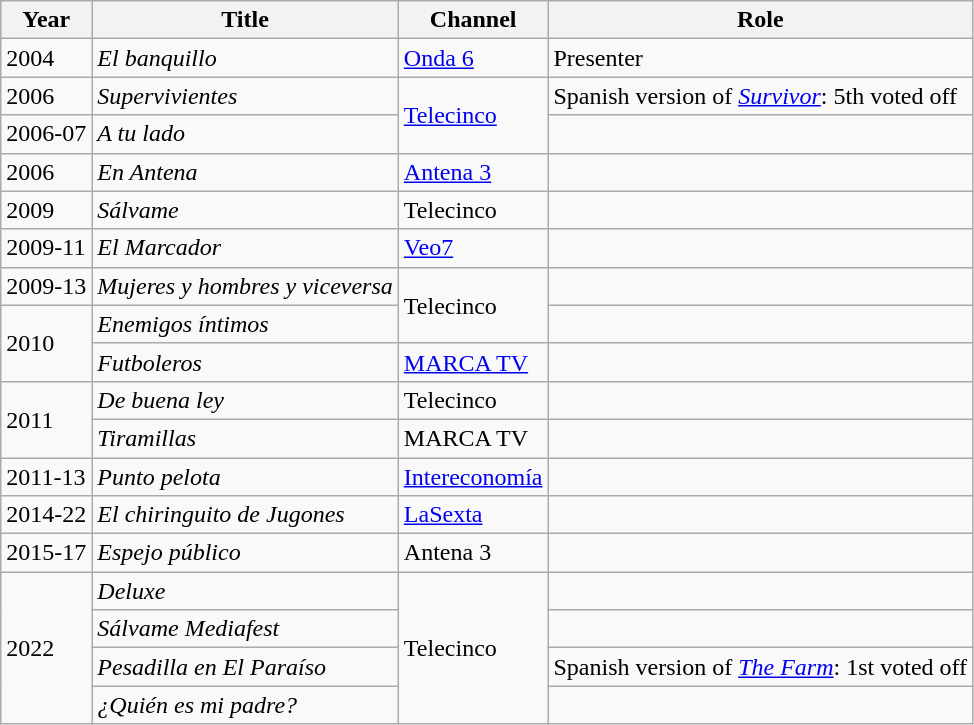<table class="wikitable">
<tr>
<th>Year</th>
<th>Title</th>
<th>Channel</th>
<th>Role</th>
</tr>
<tr>
<td>2004</td>
<td><em>El banquillo</em></td>
<td><a href='#'>Onda 6</a></td>
<td>Presenter</td>
</tr>
<tr>
<td>2006</td>
<td><em>Supervivientes</em></td>
<td rowspan="2"><a href='#'>Telecinco</a></td>
<td>Spanish version of <a href='#'><em>Survivor</em></a>: 5th voted off</td>
</tr>
<tr>
<td>2006-07</td>
<td><em>A tu lado</em></td>
<td></td>
</tr>
<tr>
<td>2006</td>
<td><em>En Antena</em></td>
<td><a href='#'>Antena 3</a></td>
<td></td>
</tr>
<tr>
<td>2009</td>
<td><em>Sálvame</em></td>
<td>Telecinco</td>
<td></td>
</tr>
<tr>
<td>2009-11</td>
<td><em>El Marcador</em></td>
<td><a href='#'>Veo7</a></td>
<td></td>
</tr>
<tr>
<td>2009-13</td>
<td><em>Mujeres y hombres y viceversa</em></td>
<td rowspan="2">Telecinco</td>
<td></td>
</tr>
<tr>
<td rowspan="2">2010</td>
<td><em>Enemigos íntimos</em></td>
<td></td>
</tr>
<tr>
<td><em>Futboleros</em></td>
<td><a href='#'>MARCA TV</a></td>
<td></td>
</tr>
<tr>
<td rowspan="2">2011</td>
<td><em>De buena ley</em></td>
<td>Telecinco</td>
<td></td>
</tr>
<tr>
<td><em>Tiramillas</em></td>
<td>MARCA TV</td>
<td></td>
</tr>
<tr>
<td>2011-13</td>
<td><em>Punto pelota</em></td>
<td><a href='#'>Intereconomía</a></td>
<td></td>
</tr>
<tr>
<td>2014-22</td>
<td><em>El chiringuito de Jugones</em></td>
<td><a href='#'>LaSexta</a></td>
<td></td>
</tr>
<tr>
<td>2015-17</td>
<td><em>Espejo público</em></td>
<td>Antena 3</td>
<td></td>
</tr>
<tr>
<td rowspan="4">2022</td>
<td><em>Deluxe</em></td>
<td rowspan="4">Telecinco</td>
<td></td>
</tr>
<tr>
<td><em>Sálvame Mediafest</em></td>
<td></td>
</tr>
<tr>
<td><em>Pesadilla en El Paraíso</em></td>
<td>Spanish version of <a href='#'><em>The Farm</em></a>: 1st voted off</td>
</tr>
<tr>
<td><em>¿Quién es mi padre?</em></td>
<td></td>
</tr>
</table>
